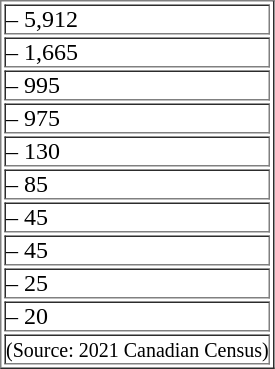<table class="toccolours sortable" border="1" cellpadding="0" cellpadding="5">
<tr>
<td> – 5,912</td>
</tr>
<tr>
<td> – 1,665</td>
</tr>
<tr>
<td> – 995</td>
</tr>
<tr>
<td> – 975</td>
</tr>
<tr>
<td> – 130</td>
</tr>
<tr>
<td> – 85</td>
</tr>
<tr>
<td> – 45</td>
</tr>
<tr>
<td> – 45</td>
</tr>
<tr>
<td> – 25</td>
</tr>
<tr>
<td> – 20</td>
</tr>
<tr>
<td colspan=5><small>(Source: 2021 Canadian Census)</small></td>
</tr>
</table>
